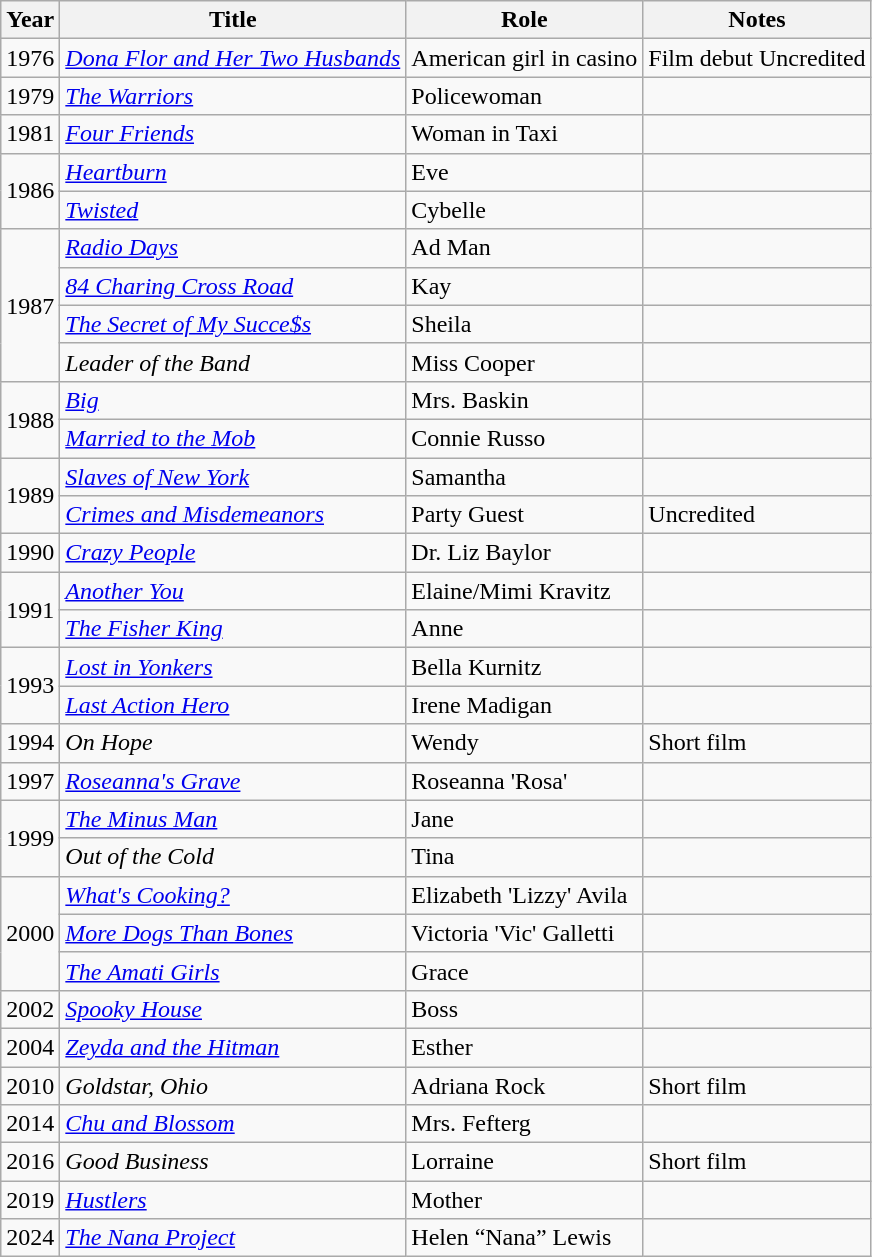<table class="wikitable">
<tr>
<th>Year</th>
<th>Title</th>
<th>Role</th>
<th>Notes</th>
</tr>
<tr>
<td>1976</td>
<td><em><a href='#'>Dona Flor and Her Two Husbands</a></em></td>
<td>American girl in casino</td>
<td>Film debut Uncredited</td>
</tr>
<tr>
<td>1979</td>
<td><em><a href='#'>The Warriors</a></em></td>
<td>Policewoman</td>
<td></td>
</tr>
<tr>
<td>1981</td>
<td><em><a href='#'>Four Friends</a></em></td>
<td>Woman in Taxi</td>
<td></td>
</tr>
<tr>
<td rowspan="2">1986</td>
<td><em><a href='#'>Heartburn</a></em></td>
<td>Eve</td>
<td></td>
</tr>
<tr>
<td><em><a href='#'>Twisted</a></em></td>
<td>Cybelle</td>
<td></td>
</tr>
<tr>
<td rowspan="4">1987</td>
<td><em><a href='#'>Radio Days</a></em></td>
<td>Ad Man</td>
<td></td>
</tr>
<tr>
<td><em><a href='#'>84 Charing Cross Road</a></em></td>
<td>Kay</td>
<td></td>
</tr>
<tr>
<td><em><a href='#'>The Secret of My Succe$s</a></em></td>
<td>Sheila</td>
<td></td>
</tr>
<tr>
<td><em>Leader of the Band</em></td>
<td>Miss Cooper</td>
<td></td>
</tr>
<tr>
<td rowspan="2">1988</td>
<td><em><a href='#'>Big</a></em></td>
<td>Mrs. Baskin</td>
<td></td>
</tr>
<tr>
<td><em><a href='#'>Married to the Mob</a></em></td>
<td>Connie Russo</td>
<td></td>
</tr>
<tr>
<td rowspan="2">1989</td>
<td><em><a href='#'>Slaves of New York</a></em></td>
<td>Samantha</td>
<td></td>
</tr>
<tr>
<td><em><a href='#'>Crimes and Misdemeanors</a></em></td>
<td>Party Guest</td>
<td>Uncredited</td>
</tr>
<tr>
<td>1990</td>
<td><em><a href='#'>Crazy People</a></em></td>
<td>Dr. Liz Baylor</td>
<td></td>
</tr>
<tr>
<td rowspan="2">1991</td>
<td><em><a href='#'>Another You</a></em></td>
<td>Elaine/Mimi Kravitz</td>
<td></td>
</tr>
<tr>
<td><em><a href='#'>The Fisher King</a></em></td>
<td>Anne</td>
<td></td>
</tr>
<tr>
<td rowspan="2">1993</td>
<td><em><a href='#'>Lost in Yonkers</a></em></td>
<td>Bella Kurnitz</td>
<td></td>
</tr>
<tr>
<td><em><a href='#'>Last Action Hero</a></em></td>
<td>Irene Madigan</td>
<td></td>
</tr>
<tr>
<td>1994</td>
<td><em>On Hope</em></td>
<td>Wendy</td>
<td>Short film</td>
</tr>
<tr>
<td>1997</td>
<td><em><a href='#'>Roseanna's Grave</a></em></td>
<td>Roseanna 'Rosa'</td>
<td></td>
</tr>
<tr>
<td rowspan="2">1999</td>
<td><em><a href='#'>The Minus Man</a></em></td>
<td>Jane</td>
<td></td>
</tr>
<tr>
<td><em>Out of the Cold</em></td>
<td>Tina</td>
<td></td>
</tr>
<tr>
<td rowspan="3">2000</td>
<td><em><a href='#'>What's Cooking?</a></em></td>
<td>Elizabeth 'Lizzy' Avila</td>
<td></td>
</tr>
<tr>
<td><em><a href='#'>More Dogs Than Bones</a></em></td>
<td>Victoria 'Vic' Galletti</td>
<td></td>
</tr>
<tr>
<td><em><a href='#'>The Amati Girls</a></em></td>
<td>Grace</td>
<td></td>
</tr>
<tr>
<td>2002</td>
<td><em><a href='#'>Spooky House</a></em></td>
<td>Boss</td>
<td></td>
</tr>
<tr>
<td>2004</td>
<td><em><a href='#'>Zeyda and the Hitman</a></em></td>
<td>Esther</td>
<td></td>
</tr>
<tr>
<td>2010</td>
<td><em>Goldstar, Ohio</em></td>
<td>Adriana Rock</td>
<td>Short film</td>
</tr>
<tr>
<td>2014</td>
<td><em><a href='#'>Chu and Blossom</a></em></td>
<td>Mrs. Fefterg</td>
<td></td>
</tr>
<tr>
<td>2016</td>
<td><em>Good Business</em></td>
<td>Lorraine</td>
<td>Short film</td>
</tr>
<tr>
<td>2019</td>
<td><em><a href='#'>Hustlers</a></em></td>
<td>Mother</td>
<td></td>
</tr>
<tr>
<td>2024</td>
<td><em><a href='#'>The Nana Project</a></em></td>
<td>Helen “Nana” Lewis</td>
<td></td>
</tr>
</table>
